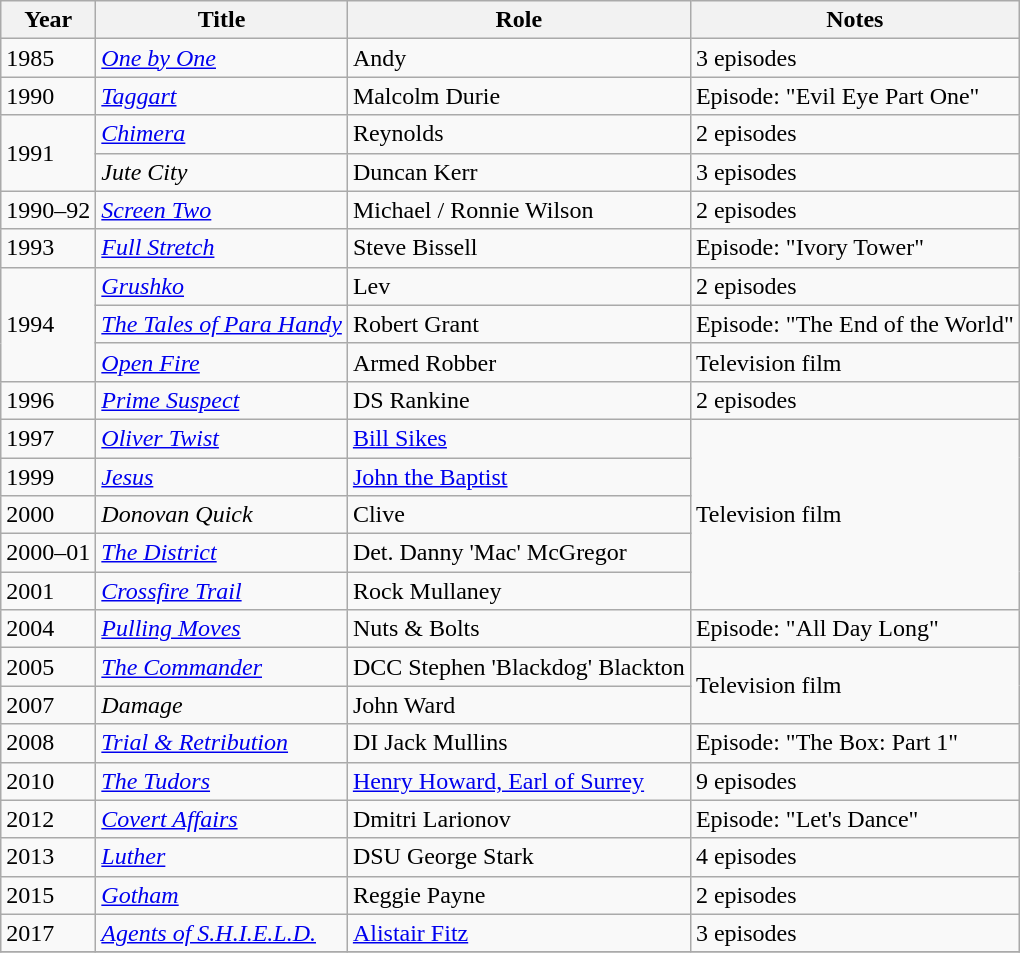<table class="wikitable sortable">
<tr>
<th>Year</th>
<th>Title</th>
<th>Role</th>
<th>Notes</th>
</tr>
<tr>
<td>1985</td>
<td><a href='#'><em>One by One</em></a></td>
<td>Andy</td>
<td>3 episodes</td>
</tr>
<tr>
<td>1990</td>
<td><em><a href='#'>Taggart</a></em></td>
<td>Malcolm Durie</td>
<td>Episode: "Evil Eye Part One"</td>
</tr>
<tr>
<td rowspan="2">1991</td>
<td><a href='#'><em>Chimera</em></a></td>
<td>Reynolds</td>
<td>2 episodes</td>
</tr>
<tr>
<td><em>Jute City</em></td>
<td>Duncan Kerr</td>
<td>3 episodes</td>
</tr>
<tr>
<td>1990–92</td>
<td><em><a href='#'>Screen Two</a></em></td>
<td>Michael / Ronnie Wilson</td>
<td>2 episodes</td>
</tr>
<tr>
<td>1993</td>
<td><em><a href='#'>Full Stretch</a></em></td>
<td>Steve Bissell</td>
<td>Episode: "Ivory Tower"</td>
</tr>
<tr>
<td rowspan="3">1994</td>
<td><a href='#'><em>Grushko</em></a></td>
<td>Lev</td>
<td>2 episodes</td>
</tr>
<tr>
<td><em><a href='#'>The Tales of Para Handy</a></em></td>
<td>Robert Grant</td>
<td>Episode: "The End of the World"</td>
</tr>
<tr>
<td><a href='#'><em>Open Fire</em></a></td>
<td>Armed Robber</td>
<td>Television film</td>
</tr>
<tr>
<td>1996</td>
<td><em><a href='#'>Prime Suspect</a></em></td>
<td>DS Rankine</td>
<td>2 episodes</td>
</tr>
<tr>
<td>1997</td>
<td><em><a href='#'>Oliver Twist</a></em></td>
<td><a href='#'>Bill Sikes</a></td>
<td rowspan="5">Television film</td>
</tr>
<tr>
<td>1999</td>
<td><em><a href='#'>Jesus</a></em></td>
<td><a href='#'>John the Baptist</a></td>
</tr>
<tr>
<td>2000</td>
<td><em>Donovan Quick</em></td>
<td>Clive</td>
</tr>
<tr>
<td>2000–01</td>
<td><em><a href='#'>The District</a></em></td>
<td>Det. Danny 'Mac' McGregor</td>
</tr>
<tr>
<td>2001</td>
<td><em><a href='#'>Crossfire Trail</a></em></td>
<td>Rock Mullaney</td>
</tr>
<tr>
<td>2004</td>
<td><em><a href='#'>Pulling Moves</a></em></td>
<td>Nuts & Bolts</td>
<td>Episode: "All Day Long"</td>
</tr>
<tr>
<td>2005</td>
<td><em><a href='#'>The Commander</a></em></td>
<td>DCC Stephen 'Blackdog' Blackton</td>
<td rowspan="2">Television film</td>
</tr>
<tr>
<td>2007</td>
<td><em>Damage</em></td>
<td>John Ward</td>
</tr>
<tr>
<td>2008</td>
<td><em><a href='#'>Trial & Retribution</a></em></td>
<td>DI Jack Mullins</td>
<td>Episode: "The Box: Part 1"</td>
</tr>
<tr>
<td>2010</td>
<td><em><a href='#'>The Tudors</a></em></td>
<td><a href='#'>Henry Howard, Earl of Surrey</a></td>
<td>9 episodes</td>
</tr>
<tr>
<td>2012</td>
<td><em><a href='#'>Covert Affairs</a></em></td>
<td>Dmitri Larionov</td>
<td>Episode: "Let's Dance"</td>
</tr>
<tr>
<td>2013</td>
<td><em><a href='#'>Luther</a></em></td>
<td>DSU George Stark</td>
<td>4 episodes</td>
</tr>
<tr>
<td>2015</td>
<td><em><a href='#'>Gotham</a></em></td>
<td>Reggie Payne</td>
<td>2 episodes</td>
</tr>
<tr>
<td>2017</td>
<td><em><a href='#'>Agents of S.H.I.E.L.D.</a></em></td>
<td><a href='#'>Alistair Fitz</a></td>
<td>3 episodes</td>
</tr>
<tr>
</tr>
</table>
